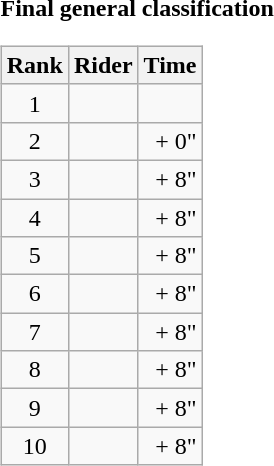<table>
<tr>
<td><strong>Final general classification</strong><br><table class="wikitable">
<tr>
<th scope="col">Rank</th>
<th scope="col">Rider</th>
<th scope="col">Time</th>
</tr>
<tr>
<td style="text-align:center;">1</td>
<td></td>
<td style="text-align:right;"></td>
</tr>
<tr>
<td style="text-align:center;">2</td>
<td></td>
<td style="text-align:right;">+ 0"</td>
</tr>
<tr>
<td style="text-align:center;">3</td>
<td></td>
<td style="text-align:right;">+ 8"</td>
</tr>
<tr>
<td style="text-align:center;">4</td>
<td></td>
<td style="text-align:right;">+ 8"</td>
</tr>
<tr>
<td style="text-align:center;">5</td>
<td></td>
<td style="text-align:right;">+ 8"</td>
</tr>
<tr>
<td style="text-align:center;">6</td>
<td></td>
<td style="text-align:right;">+ 8"</td>
</tr>
<tr>
<td style="text-align:center;">7</td>
<td></td>
<td style="text-align:right;">+ 8"</td>
</tr>
<tr>
<td style="text-align:center;">8</td>
<td></td>
<td style="text-align:right;">+ 8"</td>
</tr>
<tr>
<td style="text-align:center;">9</td>
<td></td>
<td style="text-align:right;">+ 8"</td>
</tr>
<tr>
<td style="text-align:center;">10</td>
<td></td>
<td style="text-align:right;">+ 8"</td>
</tr>
</table>
</td>
</tr>
</table>
